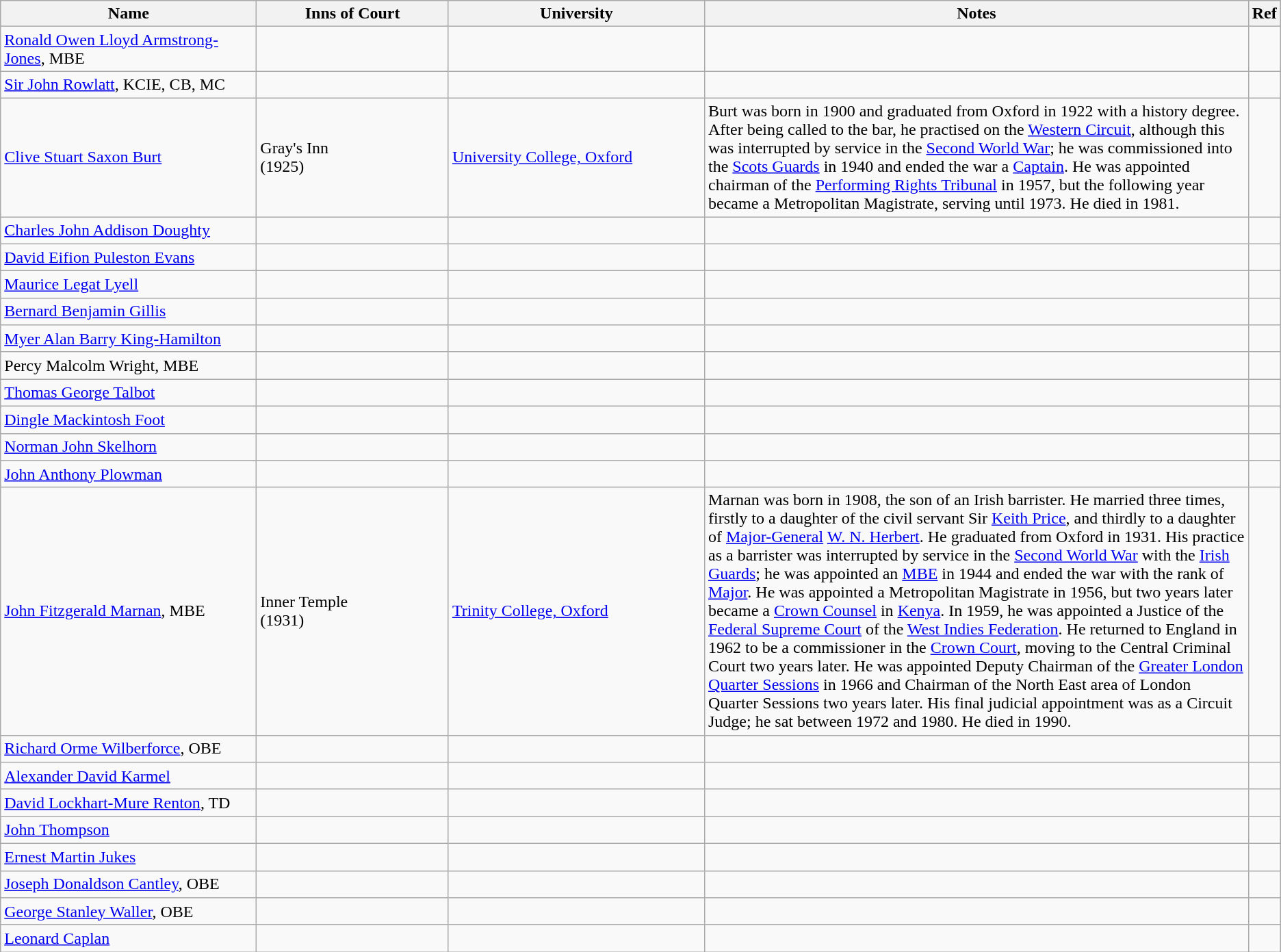<table class="wikitable">
<tr>
<th width="20%">Name</th>
<th width="15%">Inns of Court</th>
<th width="20%">University</th>
<th>Notes</th>
<th>Ref</th>
</tr>
<tr>
<td height="19"><a href='#'>Ronald Owen Lloyd Armstrong-Jones</a>, MBE</td>
<td></td>
<td></td>
<td></td>
<td></td>
</tr>
<tr>
<td height="19"><a href='#'>Sir John Rowlatt</a>, KCIE, CB, MC</td>
<td></td>
<td></td>
<td></td>
<td></td>
</tr>
<tr>
<td height="19"><a href='#'>Clive Stuart Saxon Burt</a></td>
<td>Gray's Inn<br>(1925)</td>
<td><a href='#'>University College, Oxford</a></td>
<td>Burt was born in 1900 and graduated from Oxford in 1922 with a history degree. After being called to the bar, he practised on the <a href='#'>Western Circuit</a>, although this was interrupted by service in the <a href='#'>Second World War</a>; he was commissioned into the <a href='#'>Scots Guards</a> in 1940 and ended the war a <a href='#'>Captain</a>. He was appointed chairman of the <a href='#'>Performing Rights Tribunal</a> in 1957, but the following year became a Metropolitan Magistrate, serving until 1973. He died in 1981.</td>
<td></td>
</tr>
<tr>
<td height="19"><a href='#'>Charles John Addison Doughty</a></td>
<td></td>
<td></td>
<td></td>
<td></td>
</tr>
<tr>
<td height="19"><a href='#'>David Eifion Puleston Evans</a></td>
<td></td>
<td></td>
<td></td>
<td></td>
</tr>
<tr>
<td height="19"><a href='#'>Maurice Legat Lyell</a></td>
<td></td>
<td></td>
<td></td>
<td></td>
</tr>
<tr>
<td height="19"><a href='#'>Bernard Benjamin Gillis</a></td>
<td></td>
<td></td>
<td></td>
<td></td>
</tr>
<tr>
<td height="19"><a href='#'>Myer Alan Barry King-Hamilton</a></td>
<td></td>
<td></td>
<td></td>
<td></td>
</tr>
<tr>
<td height="19">Percy Malcolm Wright, MBE</td>
<td></td>
<td></td>
<td></td>
<td></td>
</tr>
<tr>
<td height="19"><a href='#'>Thomas George Talbot</a></td>
<td></td>
<td></td>
<td></td>
<td></td>
</tr>
<tr>
<td height="19"><a href='#'>Dingle Mackintosh Foot</a></td>
<td></td>
<td></td>
<td></td>
<td></td>
</tr>
<tr>
<td height="19"><a href='#'>Norman John Skelhorn</a></td>
<td></td>
<td></td>
<td></td>
<td></td>
</tr>
<tr>
<td height="19"><a href='#'>John Anthony Plowman</a></td>
<td></td>
<td></td>
<td></td>
<td></td>
</tr>
<tr>
<td height="19"><a href='#'>John Fitzgerald Marnan</a>, MBE</td>
<td>Inner Temple<br>(1931)</td>
<td><a href='#'>Trinity College, Oxford</a></td>
<td>Marnan was born in 1908, the son of an Irish barrister. He married three times, firstly to a daughter of the civil servant Sir <a href='#'>Keith Price</a>, and thirdly to a daughter of <a href='#'>Major-General</a> <a href='#'>W. N. Herbert</a>. He graduated from Oxford in 1931. His practice as a barrister was interrupted by service in the <a href='#'>Second World War</a> with the <a href='#'>Irish Guards</a>; he was appointed an <a href='#'>MBE</a> in 1944 and ended the war with the rank of <a href='#'>Major</a>. He was appointed a Metropolitan Magistrate in 1956, but two years later became a <a href='#'>Crown Counsel</a> in <a href='#'>Kenya</a>. In 1959, he was appointed a Justice of the <a href='#'>Federal Supreme Court</a> of the <a href='#'>West Indies Federation</a>. He returned to England in 1962 to be a commissioner in the <a href='#'>Crown Court</a>, moving to the Central Criminal Court two years later. He was appointed Deputy Chairman of the <a href='#'>Greater London</a> <a href='#'>Quarter Sessions</a> in 1966 and Chairman of the North East area of London Quarter Sessions two years later. His final judicial appointment was as a Circuit Judge; he sat between 1972 and 1980. He died in 1990.</td>
<td></td>
</tr>
<tr>
<td height="19"><a href='#'>Richard Orme Wilberforce</a>, OBE</td>
<td></td>
<td></td>
<td></td>
<td></td>
</tr>
<tr>
<td height="19"><a href='#'>Alexander David Karmel</a></td>
<td></td>
<td></td>
<td></td>
<td></td>
</tr>
<tr>
<td height="19"><a href='#'>David Lockhart-Mure Renton</a>, TD</td>
<td></td>
<td></td>
<td></td>
<td></td>
</tr>
<tr>
<td height="19"><a href='#'>John Thompson</a></td>
<td></td>
<td></td>
<td></td>
<td></td>
</tr>
<tr>
<td height="19"><a href='#'>Ernest Martin Jukes</a></td>
<td></td>
<td></td>
<td></td>
<td></td>
</tr>
<tr>
<td height="19"><a href='#'>Joseph Donaldson Cantley</a>, OBE</td>
<td></td>
<td></td>
<td></td>
<td></td>
</tr>
<tr>
<td height="19"><a href='#'>George Stanley Waller</a>, OBE</td>
<td></td>
<td></td>
<td></td>
<td></td>
</tr>
<tr>
<td height="19"><a href='#'>Leonard Caplan</a></td>
<td></td>
<td></td>
<td></td>
<td></td>
</tr>
</table>
